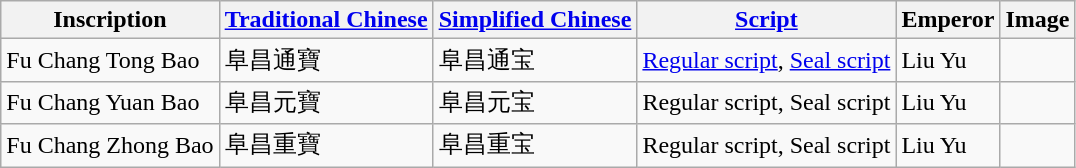<table class="wikitable">
<tr>
<th>Inscription</th>
<th><a href='#'>Traditional Chinese</a></th>
<th><a href='#'>Simplified Chinese</a></th>
<th><a href='#'>Script</a></th>
<th>Emperor</th>
<th>Image</th>
</tr>
<tr>
<td>Fu Chang Tong Bao</td>
<td>阜昌通寶</td>
<td>阜昌通宝</td>
<td><a href='#'>Regular script</a>, <a href='#'>Seal script</a></td>
<td>Liu Yu</td>
<td></td>
</tr>
<tr>
<td>Fu Chang Yuan Bao</td>
<td>阜昌元寶</td>
<td>阜昌元宝</td>
<td>Regular script, Seal script</td>
<td>Liu Yu</td>
<td></td>
</tr>
<tr>
<td>Fu Chang Zhong Bao</td>
<td>阜昌重寶</td>
<td>阜昌重宝</td>
<td>Regular script, Seal script</td>
<td>Liu Yu</td>
<td></td>
</tr>
</table>
